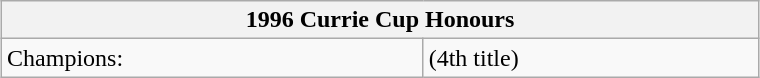<table class="wikitable" style="text-align:left; font-size:100%; width:40%; margin:1em auto 1em auto;">
<tr>
<th colspan=2><strong>1996 Currie Cup Honours</strong></th>
</tr>
<tr>
<td>Champions:</td>
<td> (4th title)</td>
</tr>
</table>
